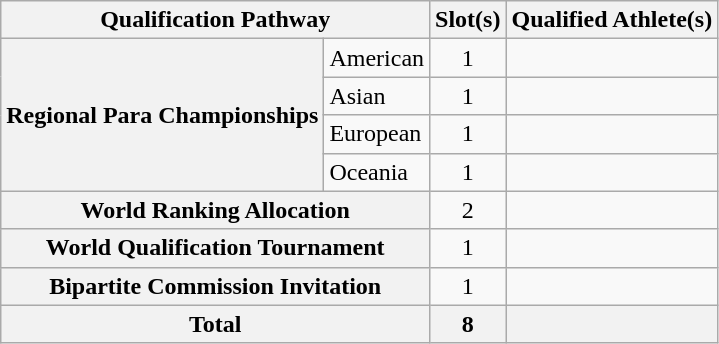<table class="wikitable plainrowheaders">
<tr>
<th colspan="2">Qualification Pathway</th>
<th>Slot(s)</th>
<th>Qualified Athlete(s)</th>
</tr>
<tr>
<th scope="row" rowspan="4">Regional Para Championships</th>
<td>American</td>
<td align="center">1</td>
<td></td>
</tr>
<tr>
<td>Asian</td>
<td align="center">1</td>
<td></td>
</tr>
<tr>
<td>European</td>
<td align="center">1</td>
<td></td>
</tr>
<tr>
<td>Oceania</td>
<td align="center">1</td>
<td></td>
</tr>
<tr>
<th scope="row" colspan="2">World Ranking Allocation</th>
<td align="center">2</td>
<td><br></td>
</tr>
<tr>
<th scope="row" colspan="2">World Qualification Tournament</th>
<td align="center">1</td>
<td></td>
</tr>
<tr>
<th scope="row" colspan="2">Bipartite Commission Invitation</th>
<td align="center">1</td>
<td></td>
</tr>
<tr>
<th scope="row" colspan="2">Total</th>
<th>8</th>
<th></th>
</tr>
</table>
